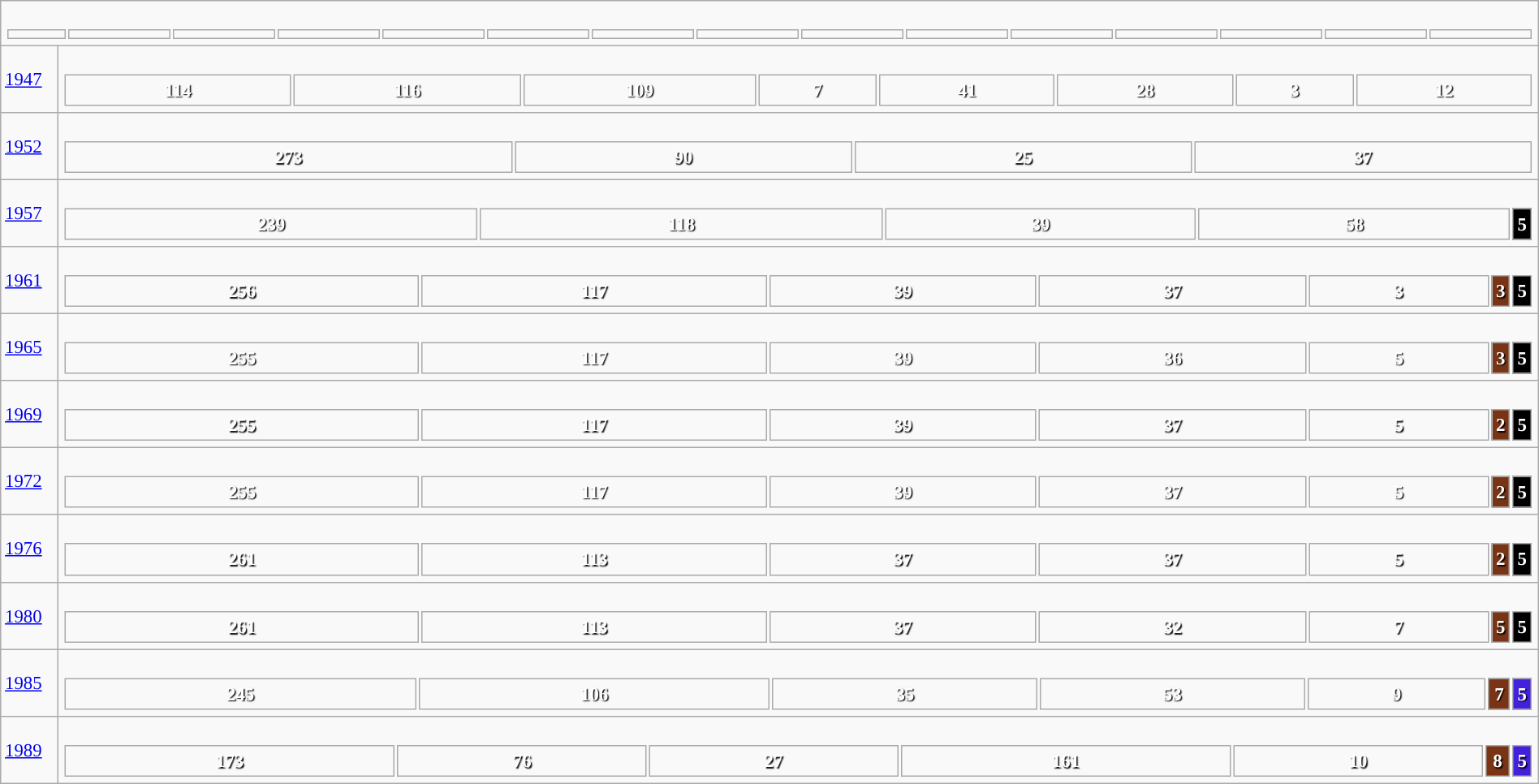<table class="wikitable" width="100%" style="border:solid #000000 1px;font-size:95%;">
<tr>
<td colspan="2"><br><table width="100%" style="font-size:90%;">
<tr>
<td width="40"></td>
<td></td>
<td></td>
<td></td>
<td></td>
<td></td>
<td></td>
<td></td>
<td></td>
<td></td>
<td></td>
<td></td>
<td></td>
<td></td>
<td></td>
</tr>
</table>
</td>
</tr>
<tr>
<td width="40"><a href='#'>1947</a></td>
<td><br><table style="width:100%; text-align:center; font-weight:bold; color:white; text-shadow: 1px 1px 1px #000000;">
<tr>
<td style="background-color: ">114</td>
<td style="background-color: ">116</td>
<td style="background-color: ">109</td>
<td style="background-color: ">7</td>
<td style="background-color: ">41</td>
<td style="background-color: ">28</td>
<td style="background-color: ">3</td>
<td style="background-color: ">12</td>
</tr>
</table>
</td>
</tr>
<tr>
<td><a href='#'>1952</a></td>
<td><br><table style="width:100%; text-align:center; font-weight:bold; color:white; text-shadow: 1px 1px 1px #000000;">
<tr>
<td style="background-color: ">273</td>
<td style="background-color: ">90</td>
<td style="background-color: ">25</td>
<td style="background-color: ">37</td>
</tr>
</table>
</td>
</tr>
<tr>
<td><a href='#'>1957</a></td>
<td><br><table style="width:100%; text-align:center; font-weight:bold; color:white; text-shadow: 1px 1px 1px #000000;">
<tr>
<td style="background-color: ">239</td>
<td style="background-color: ">118</td>
<td style="background-color: ">39</td>
<td style="background-color: ">58</td>
<td style="background-color: #000000;                                                                   width:  1.09%">5</td>
</tr>
</table>
</td>
</tr>
<tr>
<td><a href='#'>1961</a></td>
<td><br><table style="width:100%; text-align:center; font-weight:bold; color:white; text-shadow: 1px 1px 1px #000000;">
<tr>
<td style="background-color: ">256</td>
<td style="background-color: ">117</td>
<td style="background-color: ">39</td>
<td style="background-color: ">37</td>
<td style="background-color: ">3</td>
<td style="background-color: #793415;                                                                   width:  0.65%">3</td>
<td style="background-color: #000000;                                                                   width:  1.09%">5</td>
</tr>
</table>
</td>
</tr>
<tr>
<td><a href='#'>1965</a></td>
<td><br><table style="width:100%; text-align:center; font-weight:bold; color:white; text-shadow: 1px 1px 1px #000000;">
<tr>
<td style="background-color: ">255</td>
<td style="background-color: ">117</td>
<td style="background-color: ">39</td>
<td style="background-color: ">36</td>
<td style="background-color: ">5</td>
<td style="background-color: #793415;                                                                   width:  0.65%">3</td>
<td style="background-color: #000000;                                                                   width:  1.09%">5</td>
</tr>
</table>
</td>
</tr>
<tr>
<td><a href='#'>1969</a></td>
<td><br><table style="width:100%; text-align:center; font-weight:bold; color:white; text-shadow: 1px 1px 1px #000000;">
<tr>
<td style="background-color: ">255</td>
<td style="background-color: ">117</td>
<td style="background-color: ">39</td>
<td style="background-color: ">37</td>
<td style="background-color: ">5</td>
<td style="background-color: #793415;                                                                   width:  0.43%">2</td>
<td style="background-color: #000000;                                                                   width:  1.09%">5</td>
</tr>
</table>
</td>
</tr>
<tr>
<td><a href='#'>1972</a></td>
<td><br><table style="width:100%; text-align:center; font-weight:bold; color:white; text-shadow: 1px 1px 1px #000000;">
<tr>
<td style="background-color: ">255</td>
<td style="background-color: ">117</td>
<td style="background-color: ">39</td>
<td style="background-color: ">37</td>
<td style="background-color: ">5</td>
<td style="background-color: #793415;                                                                   width:  0.43%">2</td>
<td style="background-color: #000000;                                                                   width:  1.09%">5</td>
</tr>
</table>
</td>
</tr>
<tr>
<td><a href='#'>1976</a></td>
<td><br><table style="width:100%; text-align:center; font-weight:bold; color:white; text-shadow: 1px 1px 1px #000000;">
<tr>
<td style="background-color: ">261</td>
<td style="background-color: ">113</td>
<td style="background-color: ">37</td>
<td style="background-color: ">37</td>
<td style="background-color: ">5</td>
<td style="background-color: #793415;                                                                   width:  0.43%">2</td>
<td style="background-color: #000000;                                                                   width:  1.09%">5</td>
</tr>
</table>
</td>
</tr>
<tr>
<td><a href='#'>1980</a></td>
<td><br><table style="width:100%; text-align:center; font-weight:bold; color:white; text-shadow: 1px 1px 1px #000000;">
<tr>
<td style="background-color: ">261</td>
<td style="background-color: ">113</td>
<td style="background-color: ">37</td>
<td style="background-color: ">32</td>
<td style="background-color: ">7</td>
<td style="background-color: #793415;                                                                   width:  1.09%">5</td>
<td style="background-color: #000000;                                                                   width:  1.09%">5</td>
</tr>
</table>
</td>
</tr>
<tr>
<td><a href='#'>1985</a></td>
<td><br><table style="width:100%; text-align:center; font-weight:bold; color:white; text-shadow: 1px 1px 1px #000000;">
<tr>
<td style="background-color: ">245</td>
<td style="background-color: ">106</td>
<td style="background-color: ">35</td>
<td style="background-color: ">53</td>
<td style="background-color: ">9</td>
<td style="background-color: #793415;                                                                   width:  1.52%">7</td>
<td style="background-color: #4320DC;                                                                   width:  1.09%">5</td>
</tr>
</table>
</td>
</tr>
<tr>
<td><a href='#'>1989</a></td>
<td><br><table style="width:100%; text-align:center; font-weight:bold; color:white; text-shadow: 1px 1px 1px #000000;">
<tr>
<td style="background-color: ">173</td>
<td style="background-color: ">76</td>
<td style="background-color: ">27</td>
<td style="background-color: ">161</td>
<td style="background-color: ">10</td>
<td style="background-color: #793415;                                                                   width:  1.74%">8</td>
<td style="background-color: #4320DC;                                                                   width:  1.09%">5</td>
</tr>
</table>
</td>
</tr>
</table>
